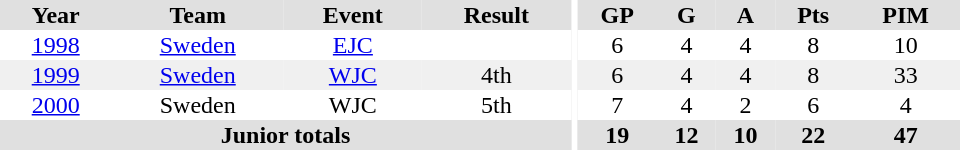<table border="0" cellpadding="1" cellspacing="0" ID="Table3" style="text-align:center; width:40em">
<tr ALIGN="center" bgcolor="#e0e0e0">
<th>Year</th>
<th>Team</th>
<th>Event</th>
<th>Result</th>
<th rowspan="99" bgcolor="#ffffff"></th>
<th>GP</th>
<th>G</th>
<th>A</th>
<th>Pts</th>
<th>PIM</th>
</tr>
<tr>
<td><a href='#'>1998</a></td>
<td><a href='#'>Sweden</a></td>
<td><a href='#'>EJC</a></td>
<td></td>
<td>6</td>
<td>4</td>
<td>4</td>
<td>8</td>
<td>10</td>
</tr>
<tr bgcolor="#f0f0f0">
<td><a href='#'>1999</a></td>
<td><a href='#'>Sweden</a></td>
<td><a href='#'>WJC</a></td>
<td>4th</td>
<td>6</td>
<td>4</td>
<td>4</td>
<td>8</td>
<td>33</td>
</tr>
<tr>
<td><a href='#'>2000</a></td>
<td>Sweden</td>
<td>WJC</td>
<td>5th</td>
<td>7</td>
<td>4</td>
<td>2</td>
<td>6</td>
<td>4</td>
</tr>
<tr bgcolor="#e0e0e0">
<th colspan="4">Junior totals</th>
<th>19</th>
<th>12</th>
<th>10</th>
<th>22</th>
<th>47</th>
</tr>
</table>
